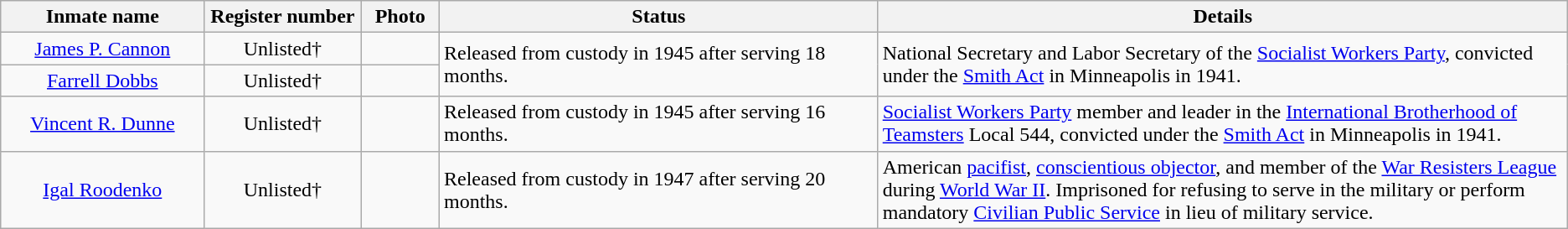<table class="wikitable sortable">
<tr>
<th width=13%>Inmate name</th>
<th width=10%>Register number</th>
<th width=5%>Photo</th>
<th width=28%>Status</th>
<th width=49%>Details</th>
</tr>
<tr>
<td style="text-align:center;"><a href='#'>James P. Cannon</a></td>
<td style="text-align:center;">Unlisted†</td>
<td></td>
<td rowspan=2>Released from custody in 1945 after serving 18 months.</td>
<td rowspan=2>National Secretary and Labor Secretary of the <a href='#'>Socialist Workers Party</a>, convicted under the <a href='#'>Smith Act</a> in Minneapolis in 1941.</td>
</tr>
<tr>
<td style="text-align:center;"><a href='#'>Farrell Dobbs</a></td>
<td style="text-align:center;">Unlisted†</td>
<td></td>
</tr>
<tr>
<td style="text-align:center;"><a href='#'>Vincent R. Dunne</a></td>
<td style="text-align:center;">Unlisted†</td>
<td></td>
<td>Released from custody in 1945 after serving 16 months.</td>
<td><a href='#'>Socialist Workers Party</a> member and leader in the <a href='#'>International Brotherhood of Teamsters</a> Local 544, convicted under the <a href='#'>Smith Act</a> in Minneapolis in 1941.</td>
</tr>
<tr>
<td style="text-align:center;"><a href='#'>Igal Roodenko</a></td>
<td style="text-align:center;">Unlisted†</td>
<td></td>
<td>Released from custody in 1947 after serving 20 months.</td>
<td>American <a href='#'>pacifist</a>, <a href='#'>conscientious objector</a>, and member of the <a href='#'>War Resisters League</a> during <a href='#'>World War II</a>. Imprisoned for refusing to serve in the military or perform mandatory <a href='#'>Civilian Public Service</a> in lieu of military service.</td>
</tr>
</table>
